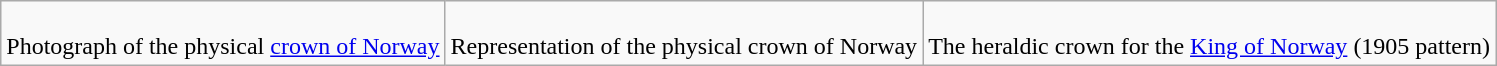<table class="wikitable">
<tr>
<td><br>Photograph of the physical <a href='#'>crown of Norway</a></td>
<td><br>Representation of the physical crown of Norway</td>
<td><br>The heraldic crown for the <a href='#'>King of Norway</a> (1905 pattern)</td>
</tr>
</table>
